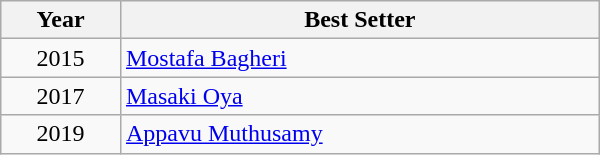<table class=wikitable style="width: 400px;">
<tr>
<th style="width: 20%;">Year</th>
<th style="width: 80%;">Best Setter</th>
</tr>
<tr>
<td align=center>2015</td>
<td> <a href='#'>Mostafa Bagheri</a></td>
</tr>
<tr>
<td align=center>2017</td>
<td> <a href='#'>Masaki Oya</a></td>
</tr>
<tr>
<td align=center>2019</td>
<td> <a href='#'>Appavu Muthusamy</a></td>
</tr>
</table>
